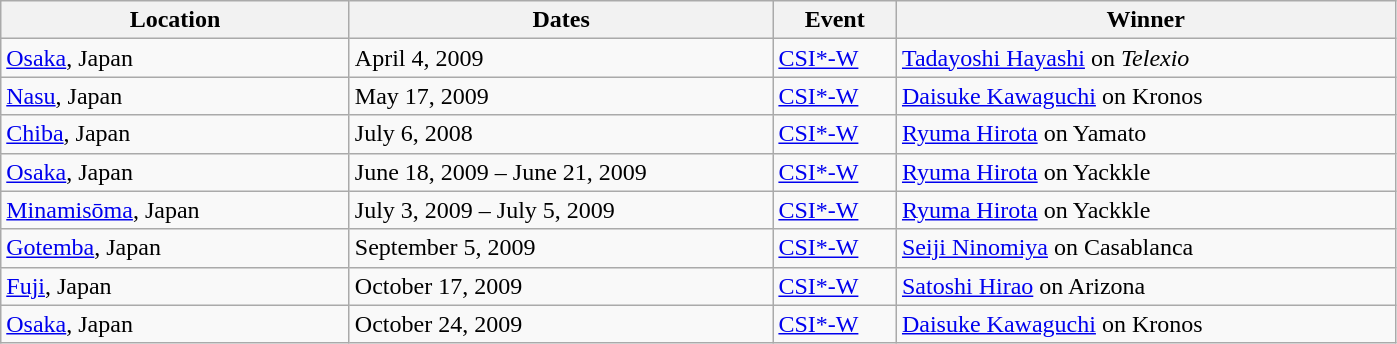<table class="wikitable">
<tr>
<th width=225>Location</th>
<th width=275>Dates</th>
<th width=75>Event</th>
<th width=325>Winner</th>
</tr>
<tr>
<td> <a href='#'>Osaka</a>, Japan</td>
<td>April 4, 2009</td>
<td><a href='#'>CSI*-W</a></td>
<td> <a href='#'>Tadayoshi Hayashi</a> on <em>Telexio<strong></td>
</tr>
<tr>
<td> <a href='#'>Nasu</a>, Japan</td>
<td>May 17, 2009</td>
<td><a href='#'>CSI*-W</a></td>
<td> <a href='#'>Daisuke Kawaguchi</a> on </em>Kronos<em></td>
</tr>
<tr>
<td> <a href='#'>Chiba</a>, Japan</td>
<td>July 6, 2008</td>
<td><a href='#'>CSI*-W</a></td>
<td> <a href='#'>Ryuma Hirota</a> on </em>Yamato<em></td>
</tr>
<tr>
<td> <a href='#'>Osaka</a>, Japan</td>
<td>June 18, 2009 – June 21, 2009</td>
<td><a href='#'>CSI*-W</a></td>
<td> <a href='#'>Ryuma Hirota</a> on </em>Yackkle<em></td>
</tr>
<tr>
<td> <a href='#'>Minamisōma</a>, Japan</td>
<td>July 3, 2009 – July 5, 2009</td>
<td><a href='#'>CSI*-W</a></td>
<td> <a href='#'>Ryuma Hirota</a> on </em>Yackkle<em></td>
</tr>
<tr>
<td> <a href='#'>Gotemba</a>, Japan</td>
<td>September 5, 2009</td>
<td><a href='#'>CSI*-W</a></td>
<td> <a href='#'>Seiji Ninomiya</a> on </em>Casablanca<em></td>
</tr>
<tr>
<td> <a href='#'>Fuji</a>, Japan</td>
<td>October 17, 2009</td>
<td><a href='#'>CSI*-W</a></td>
<td> <a href='#'>Satoshi Hirao</a> on </em>Arizona<em></td>
</tr>
<tr>
<td> <a href='#'>Osaka</a>, Japan</td>
<td>October 24, 2009</td>
<td><a href='#'>CSI*-W</a></td>
<td> <a href='#'>Daisuke Kawaguchi</a> on </em>Kronos<em></td>
</tr>
</table>
